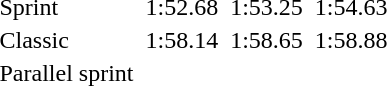<table>
<tr>
<td>Sprint</td>
<td></td>
<td>1:52.68</td>
<td></td>
<td>1:53.25</td>
<td></td>
<td>1:54.63</td>
</tr>
<tr>
<td>Classic</td>
<td></td>
<td>1:58.14</td>
<td></td>
<td>1:58.65</td>
<td></td>
<td>1:58.88</td>
</tr>
<tr>
<td>Parallel sprint</td>
<td colspan="2"></td>
<td colspan="2"></td>
<td colspan="2"></td>
</tr>
</table>
